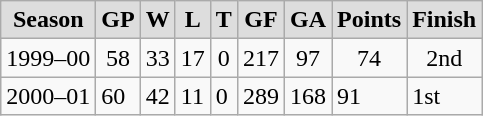<table class="wikitable">
<tr align="center"  bgcolor="#dddddd">
<td><strong>Season</strong></td>
<td><strong>GP </strong></td>
<td><strong> W </strong></td>
<td><strong> L </strong></td>
<td><strong> T </strong></td>
<td><strong>GF </strong></td>
<td><strong>GA </strong></td>
<td><strong>Points</strong></td>
<td><strong>Finish</strong></td>
</tr>
<tr align="center">
<td>1999–00</td>
<td>58</td>
<td>33</td>
<td>17</td>
<td>0</td>
<td>217</td>
<td>97</td>
<td>74</td>
<td>2nd</td>
</tr>
<tr>
<td>2000–01</td>
<td>60</td>
<td>42</td>
<td>11</td>
<td>0</td>
<td>289</td>
<td>168</td>
<td>91</td>
<td>1st</td>
</tr>
</table>
